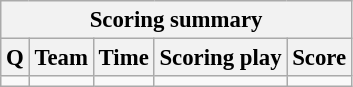<table class="wikitable" style="font-size: 95%;">
<tr>
<th colspan=5>Scoring summary</th>
</tr>
<tr>
<th>Q</th>
<th>Team</th>
<th>Time</th>
<th>Scoring play</th>
<th>Score</th>
</tr>
<tr>
<td></td>
<td align=center></td>
<td align=right></td>
<td></td>
<td></td>
</tr>
</table>
